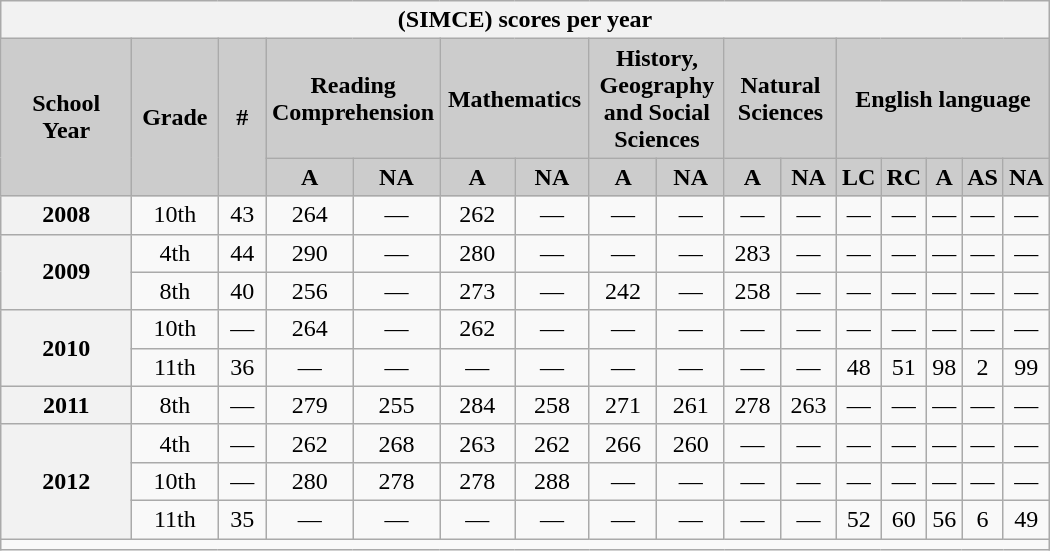<table class="wikitable collapsible collapsed" style="margin:auto; text-align:center; width:700px;">
<tr>
<th colspan="23"> (SIMCE) scores per year</th>
</tr>
<tr>
<th rowspan="2" style="width:80px; background:#ccc;">School Year</th>
<th rowspan="2" style="width:50px; background:#ccc;">Grade</th>
<th rowspan="2" style="width:25px; background:#ccc;">#</th>
<th colspan="2" style="width:105px; background:#ccc;">Reading Comprehension</th>
<th colspan="2" style="width:105px; background:#ccc;">Mathematics</th>
<th colspan="2" style="width:105px; background:#ccc;">History, Geography and Social Sciences</th>
<th colspan="2" style="width:105px; background:#ccc;">Natural Sciences</th>
<th colspan="5" style="width:125px; background:#ccc;">English language</th>
</tr>
<tr>
<th style="background:#ccc;">A</th>
<th style="background:#ccc;">NA</th>
<th style="background:#ccc;">A</th>
<th style="background:#ccc;">NA</th>
<th style="background:#ccc;">A</th>
<th style="background:#ccc;">NA</th>
<th style="background:#ccc;">A</th>
<th style="background:#ccc;">NA</th>
<th style="background:#ccc;">LC</th>
<th style="background:#ccc;">RC</th>
<th style="background:#ccc;">A</th>
<th style="background:#ccc;">AS</th>
<th style="background:#ccc;">NA</th>
</tr>
<tr>
<th>2008</th>
<td>10th</td>
<td>43</td>
<td>264</td>
<td>—</td>
<td>262</td>
<td>—</td>
<td>—</td>
<td>—</td>
<td>—</td>
<td>—</td>
<td>—</td>
<td>—</td>
<td>—</td>
<td>—</td>
<td>—</td>
</tr>
<tr>
<th rowspan="2">2009</th>
<td>4th</td>
<td>44</td>
<td>290</td>
<td>—</td>
<td>280</td>
<td>—</td>
<td>—</td>
<td>—</td>
<td>283</td>
<td>—</td>
<td>—</td>
<td>—</td>
<td>—</td>
<td>—</td>
<td>—</td>
</tr>
<tr>
<td>8th</td>
<td>40</td>
<td>256</td>
<td>—</td>
<td>273</td>
<td>—</td>
<td>242</td>
<td>—</td>
<td>258</td>
<td>—</td>
<td>—</td>
<td>—</td>
<td>—</td>
<td>—</td>
<td>—</td>
</tr>
<tr>
<th rowspan="2">2010</th>
<td>10th</td>
<td>—</td>
<td>264</td>
<td>—</td>
<td>262</td>
<td>—</td>
<td>—</td>
<td>—</td>
<td>—</td>
<td>—</td>
<td>—</td>
<td>—</td>
<td>—</td>
<td>—</td>
<td>—</td>
</tr>
<tr>
<td>11th</td>
<td>36</td>
<td>—</td>
<td>—</td>
<td>—</td>
<td>—</td>
<td>—</td>
<td>—</td>
<td>—</td>
<td>—</td>
<td>48</td>
<td>51</td>
<td>98</td>
<td>2 </td>
<td>99</td>
</tr>
<tr>
<th>2011</th>
<td>8th</td>
<td>—</td>
<td>279</td>
<td>255</td>
<td>284</td>
<td>258</td>
<td>271</td>
<td>261</td>
<td>278</td>
<td>263</td>
<td>—</td>
<td>—</td>
<td>—</td>
<td>—</td>
<td>—</td>
</tr>
<tr>
<th rowspan="3">2012</th>
<td>4th</td>
<td>—</td>
<td>262</td>
<td>268</td>
<td>263</td>
<td>262</td>
<td>266</td>
<td>260</td>
<td>—</td>
<td>—</td>
<td>—</td>
<td>—</td>
<td>—</td>
<td>—</td>
<td>—</td>
</tr>
<tr>
<td>10th</td>
<td>—</td>
<td>280</td>
<td>278</td>
<td>278</td>
<td>288</td>
<td>—</td>
<td>—</td>
<td>—</td>
<td>—</td>
<td>—</td>
<td>—</td>
<td>—</td>
<td>—</td>
<td>—</td>
</tr>
<tr>
<td>11th</td>
<td>35</td>
<td>—</td>
<td>—</td>
<td>—</td>
<td>—</td>
<td>—</td>
<td>—</td>
<td>—</td>
<td>—</td>
<td>52</td>
<td>60</td>
<td>56</td>
<td>6 </td>
<td>49</td>
</tr>
<tr>
<td colspan="22"></td>
</tr>
</table>
